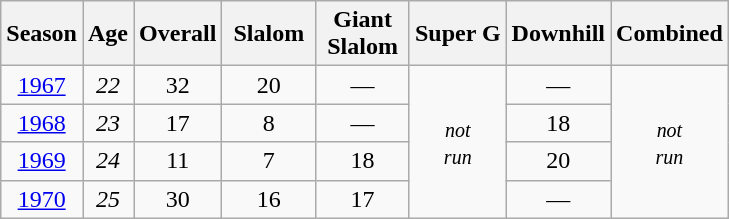<table class="wikitable" style="text-align:center;">
<tr>
<th>Season</th>
<th>Age</th>
<th>Overall</th>
<th> Slalom </th>
<th>Giant<br> Slalom </th>
<th>Super G</th>
<th>Downhill</th>
<th>Combined</th>
</tr>
<tr>
<td><a href='#'>1967</a></td>
<td><em>22</em></td>
<td>32</td>
<td>20</td>
<td>—</td>
<td rowspan=4><small><em>not<br>run</em></small></td>
<td>—</td>
<td rowspan=4><small><em>not<br>run</em></small></td>
</tr>
<tr>
<td><a href='#'>1968</a></td>
<td><em>23</em></td>
<td>17</td>
<td>8</td>
<td>—</td>
<td>18</td>
</tr>
<tr>
<td><a href='#'>1969</a></td>
<td><em>24</em></td>
<td>11</td>
<td>7</td>
<td>18</td>
<td>20</td>
</tr>
<tr>
<td><a href='#'>1970</a></td>
<td><em>25</em></td>
<td>30</td>
<td>16</td>
<td>17</td>
<td>—</td>
</tr>
</table>
